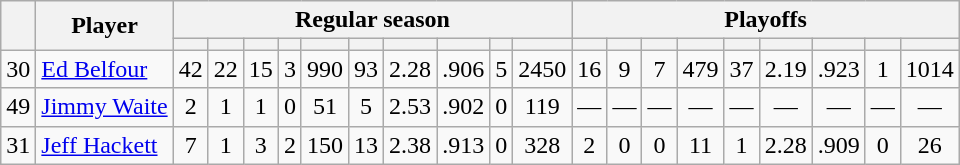<table class="wikitable plainrowheaders" style="text-align:center;">
<tr>
<th scope="col" rowspan="2"></th>
<th scope="col" rowspan="2">Player</th>
<th scope=colgroup colspan=10>Regular season</th>
<th scope=colgroup colspan=9>Playoffs</th>
</tr>
<tr>
<th scope="col"></th>
<th scope="col"></th>
<th scope="col"></th>
<th scope="col"></th>
<th scope="col"></th>
<th scope="col"></th>
<th scope="col"></th>
<th scope="col"></th>
<th scope="col"></th>
<th scope="col"></th>
<th scope="col"></th>
<th scope="col"></th>
<th scope="col"></th>
<th scope="col"></th>
<th scope="col"></th>
<th scope="col"></th>
<th scope="col"></th>
<th scope="col"></th>
<th scope="col"></th>
</tr>
<tr>
<td scope="row">30</td>
<td align="left"><a href='#'>Ed Belfour</a></td>
<td>42</td>
<td>22</td>
<td>15</td>
<td>3</td>
<td>990</td>
<td>93</td>
<td>2.28</td>
<td>.906</td>
<td>5</td>
<td>2450</td>
<td>16</td>
<td>9</td>
<td>7</td>
<td>479</td>
<td>37</td>
<td>2.19</td>
<td>.923</td>
<td>1</td>
<td>1014</td>
</tr>
<tr>
<td scope="row">49</td>
<td align="left"><a href='#'>Jimmy Waite</a></td>
<td>2</td>
<td>1</td>
<td>1</td>
<td>0</td>
<td>51</td>
<td>5</td>
<td>2.53</td>
<td>.902</td>
<td>0</td>
<td>119</td>
<td>—</td>
<td>—</td>
<td>—</td>
<td>—</td>
<td>—</td>
<td>—</td>
<td>—</td>
<td>—</td>
<td>—</td>
</tr>
<tr>
<td scope="row">31</td>
<td align="left"><a href='#'>Jeff Hackett</a></td>
<td>7</td>
<td>1</td>
<td>3</td>
<td>2</td>
<td>150</td>
<td>13</td>
<td>2.38</td>
<td>.913</td>
<td>0</td>
<td>328</td>
<td>2</td>
<td>0</td>
<td>0</td>
<td>11</td>
<td>1</td>
<td>2.28</td>
<td>.909</td>
<td>0</td>
<td>26</td>
</tr>
</table>
